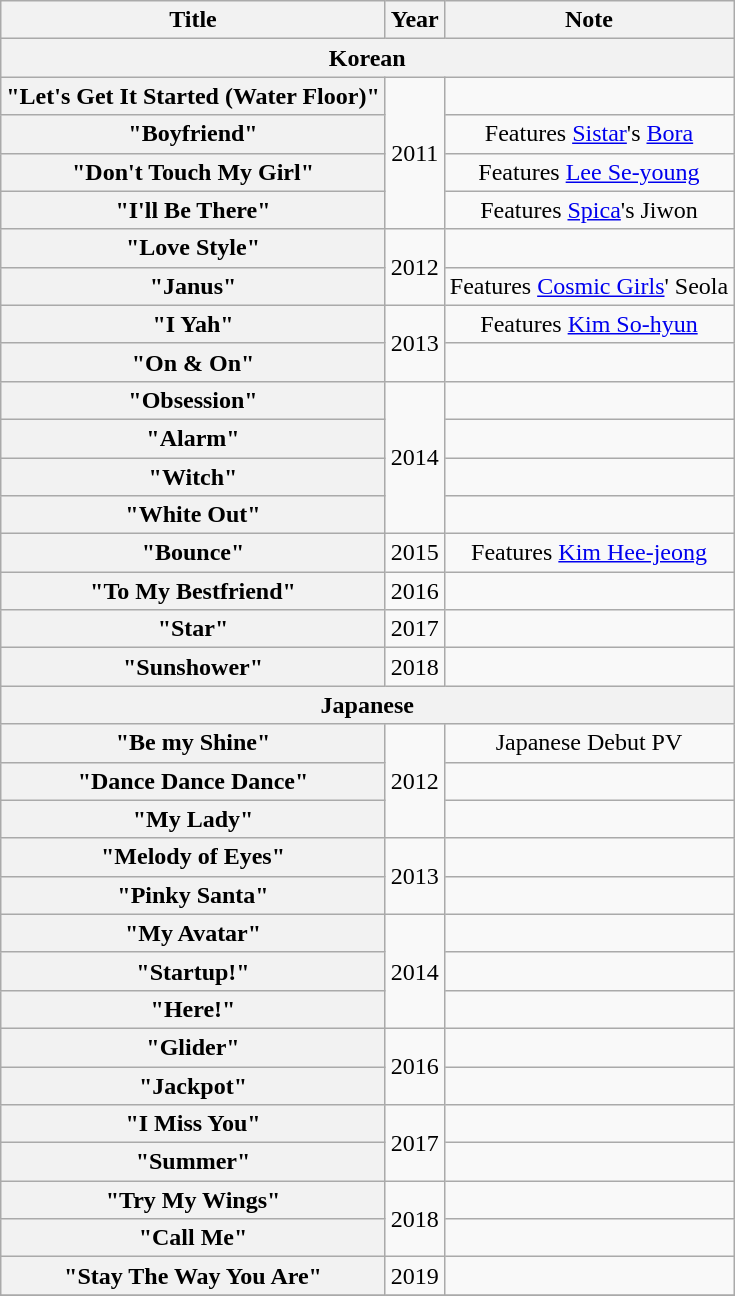<table class="wikitable plainrowheaders" style="text-align: center">
<tr>
<th scope="col">Title</th>
<th scope="col">Year</th>
<th scope="col">Note</th>
</tr>
<tr>
<th colspan="4">Korean</th>
</tr>
<tr>
<th scope="row">"Let's Get It Started  (Water Floor)"</th>
<td rowspan="4">2011</td>
<td></td>
</tr>
<tr>
<th scope="row">"Boyfriend"</th>
<td>Features <a href='#'>Sistar</a>'s <a href='#'>Bora</a></td>
</tr>
<tr>
<th scope="row">"Don't Touch My Girl"</th>
<td>Features <a href='#'>Lee Se-young</a></td>
</tr>
<tr>
<th scope="row">"I'll Be There"</th>
<td>Features <a href='#'>Spica</a>'s Jiwon</td>
</tr>
<tr>
<th scope="row">"Love Style"</th>
<td rowspan="2">2012</td>
<td></td>
</tr>
<tr>
<th scope="row">"Janus"</th>
<td>Features <a href='#'>Cosmic Girls</a>' Seola</td>
</tr>
<tr>
<th scope="row">"I Yah"</th>
<td rowspan="2">2013</td>
<td>Features <a href='#'>Kim So-hyun</a></td>
</tr>
<tr>
<th scope="row">"On & On"</th>
<td></td>
</tr>
<tr>
<th scope="row">"Obsession"</th>
<td rowspan="4">2014</td>
<td></td>
</tr>
<tr>
<th scope="row">"Alarm"</th>
<td></td>
</tr>
<tr>
<th scope="row">"Witch"</th>
<td></td>
</tr>
<tr>
<th scope="row">"White Out"</th>
<td></td>
</tr>
<tr>
<th scope="row">"Bounce"</th>
<td>2015</td>
<td>Features <a href='#'>Kim Hee-jeong</a></td>
</tr>
<tr>
<th scope="row">"To My Bestfriend"</th>
<td>2016</td>
<td></td>
</tr>
<tr>
<th scope="row">"Star"</th>
<td>2017</td>
<td></td>
</tr>
<tr>
<th scope="row">"Sunshower"</th>
<td>2018</td>
<td></td>
</tr>
<tr>
<th colspan="4">Japanese</th>
</tr>
<tr>
<th scope="row">"Be my Shine"</th>
<td rowspan="3">2012</td>
<td>Japanese Debut PV</td>
</tr>
<tr>
<th scope="row">"Dance Dance Dance"</th>
<td></td>
</tr>
<tr>
<th scope="row">"My Lady"</th>
<td></td>
</tr>
<tr>
<th scope="row">"Melody of Eyes"</th>
<td rowspan="2">2013</td>
<td></td>
</tr>
<tr>
<th scope="row">"Pinky Santa"</th>
<td></td>
</tr>
<tr>
<th scope="row">"My Avatar"</th>
<td rowspan="3">2014</td>
<td></td>
</tr>
<tr>
<th scope="row">"Startup!"</th>
<td></td>
</tr>
<tr>
<th scope="row">"Here!"</th>
<td></td>
</tr>
<tr>
<th scope="row">"Glider"</th>
<td rowspan="2">2016</td>
<td></td>
</tr>
<tr>
<th scope="row">"Jackpot"</th>
<td></td>
</tr>
<tr>
<th scope="row">"I Miss You"</th>
<td rowspan="2">2017</td>
<td></td>
</tr>
<tr>
<th scope="row">"Summer"</th>
<td></td>
</tr>
<tr>
<th scope="row">"Try My Wings"</th>
<td rowspan="2">2018</td>
<td></td>
</tr>
<tr>
<th scope="row">"Call Me"</th>
<td></td>
</tr>
<tr>
<th scope="row">"Stay The Way You Are"</th>
<td rowspan="1">2019</td>
<td></td>
</tr>
<tr>
</tr>
</table>
